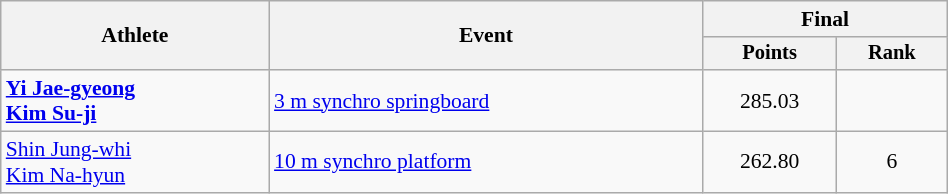<table class="wikitable" style="text-align:center; font-size:90%; width:50%;">
<tr>
<th rowspan=2>Athlete</th>
<th rowspan=2>Event</th>
<th colspan=2>Final</th>
</tr>
<tr style="font-size:95%">
<th>Points</th>
<th>Rank</th>
</tr>
<tr>
<td align=left><strong><a href='#'>Yi Jae-gyeong</a><br><a href='#'>Kim Su-ji</a></strong></td>
<td align=left><a href='#'>3 m synchro springboard</a></td>
<td>285.03</td>
<td></td>
</tr>
<tr>
<td align=left><a href='#'>Shin Jung-whi</a><br><a href='#'>Kim Na-hyun</a></td>
<td align=left><a href='#'>10 m synchro platform</a></td>
<td>262.80</td>
<td>6</td>
</tr>
</table>
